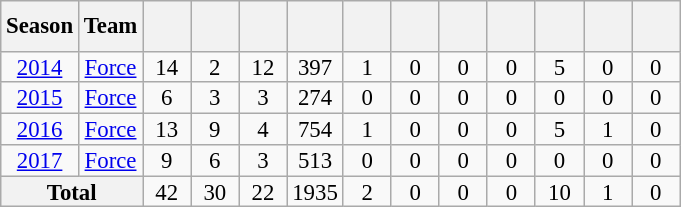<table class="wikitable" style="text-align:center; line-height:90%; font-size:95%;">
<tr style="line-height:175%;">
<th>Season</th>
<th>Team</th>
<th style="width:25px;"></th>
<th style="width:25px;"></th>
<th style="width:25px;"></th>
<th style="width:25px;"></th>
<th style="width:25px;"></th>
<th style="width:25px;"></th>
<th style="width:25px;"></th>
<th style="width:25px;"></th>
<th style="width:25px;"></th>
<th style="width:25px;"></th>
<th style="width:25px;"></th>
</tr>
<tr>
<td><a href='#'>2014</a></td>
<td><a href='#'>Force</a></td>
<td>14</td>
<td>2</td>
<td>12</td>
<td>397</td>
<td>1</td>
<td>0</td>
<td>0</td>
<td>0</td>
<td>5</td>
<td>0</td>
<td>0</td>
</tr>
<tr>
<td><a href='#'>2015</a></td>
<td><a href='#'>Force</a></td>
<td>6</td>
<td>3</td>
<td>3</td>
<td>274</td>
<td>0</td>
<td>0</td>
<td>0</td>
<td>0</td>
<td>0</td>
<td>0</td>
<td>0</td>
</tr>
<tr>
<td><a href='#'>2016</a></td>
<td><a href='#'>Force</a></td>
<td>13</td>
<td>9</td>
<td>4</td>
<td>754</td>
<td>1</td>
<td>0</td>
<td>0</td>
<td>0</td>
<td>5</td>
<td>1</td>
<td>0</td>
</tr>
<tr>
<td><a href='#'>2017</a></td>
<td><a href='#'>Force</a></td>
<td>9</td>
<td>6</td>
<td>3</td>
<td>513</td>
<td>0</td>
<td>0</td>
<td>0</td>
<td>0</td>
<td>0</td>
<td>0</td>
<td>0</td>
</tr>
<tr>
<th colspan="2">Total</th>
<td>42</td>
<td>30</td>
<td>22</td>
<td>1935</td>
<td>2</td>
<td>0</td>
<td>0</td>
<td>0</td>
<td>10</td>
<td>1</td>
<td>0</td>
</tr>
</table>
